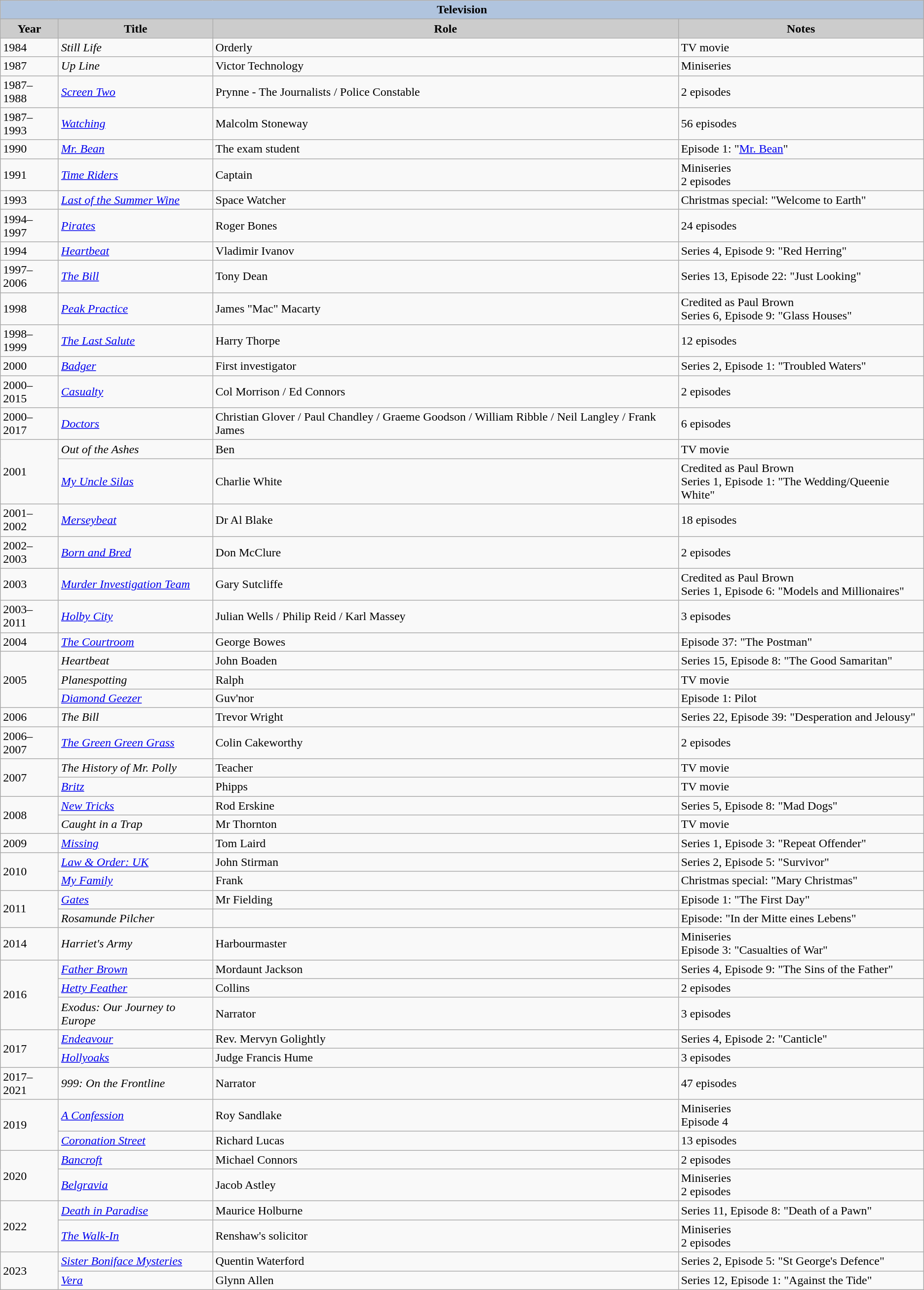<table class="wikitable">
<tr>
<th colspan=4 style="background:#B0C4DE;">Television</th>
</tr>
<tr>
<th style="background: #CCCCCC;">Year</th>
<th style="background: #CCCCCC;">Title</th>
<th style="background: #CCCCCC;">Role</th>
<th style="background: #CCCCCC;">Notes</th>
</tr>
<tr>
<td>1984</td>
<td><em>Still Life</em></td>
<td>Orderly</td>
<td>TV movie</td>
</tr>
<tr>
<td>1987</td>
<td><em>Up Line</em></td>
<td>Victor Technology</td>
<td>Miniseries</td>
</tr>
<tr>
<td>1987–1988</td>
<td><em><a href='#'>Screen Two</a></em></td>
<td>Prynne - The Journalists / Police Constable</td>
<td>2 episodes</td>
</tr>
<tr>
<td>1987–1993</td>
<td><em><a href='#'>Watching</a></em></td>
<td>Malcolm Stoneway</td>
<td>56 episodes</td>
</tr>
<tr>
<td>1990</td>
<td><em><a href='#'>Mr. Bean</a></em></td>
<td>The exam student</td>
<td>Episode 1: "<a href='#'>Mr. Bean</a>"</td>
</tr>
<tr>
<td>1991</td>
<td><em><a href='#'>Time Riders</a></em></td>
<td>Captain</td>
<td>Miniseries<br>2 episodes</td>
</tr>
<tr>
<td>1993</td>
<td><em><a href='#'>Last of the Summer Wine</a></em></td>
<td>Space Watcher</td>
<td>Christmas special: "Welcome to Earth"</td>
</tr>
<tr>
<td>1994–1997</td>
<td><em><a href='#'>Pirates</a></em></td>
<td>Roger Bones</td>
<td>24 episodes</td>
</tr>
<tr>
<td>1994</td>
<td><em><a href='#'>Heartbeat</a></em></td>
<td>Vladimir Ivanov</td>
<td>Series 4, Episode 9: "Red Herring"</td>
</tr>
<tr>
<td>1997–2006</td>
<td><em><a href='#'>The Bill</a></em></td>
<td>Tony Dean</td>
<td>Series 13, Episode 22: "Just Looking"</td>
</tr>
<tr>
<td>1998</td>
<td><em><a href='#'>Peak Practice</a></em></td>
<td>James "Mac" Macarty</td>
<td>Credited as Paul Brown<br> Series 6, Episode 9: "Glass Houses"</td>
</tr>
<tr>
<td>1998–1999</td>
<td><em><a href='#'>The Last Salute</a></em></td>
<td>Harry Thorpe</td>
<td>12 episodes</td>
</tr>
<tr>
<td>2000</td>
<td><em><a href='#'>Badger</a></em></td>
<td>First investigator</td>
<td>Series 2, Episode 1: "Troubled Waters"</td>
</tr>
<tr>
<td>2000–2015</td>
<td><em><a href='#'>Casualty</a></em></td>
<td>Col Morrison / Ed Connors</td>
<td>2 episodes</td>
</tr>
<tr>
<td>2000–2017</td>
<td><em><a href='#'>Doctors</a></em></td>
<td>Christian Glover / Paul Chandley / Graeme Goodson / William Ribble / Neil Langley / Frank James</td>
<td>6 episodes</td>
</tr>
<tr>
<td rowspan=2>2001</td>
<td><em>Out of the Ashes</em></td>
<td>Ben</td>
<td>TV movie</td>
</tr>
<tr>
<td><em><a href='#'>My Uncle Silas</a></em></td>
<td>Charlie White</td>
<td>Credited as Paul Brown<br> Series 1, Episode 1: "The Wedding/Queenie White"</td>
</tr>
<tr>
<td>2001–2002</td>
<td><em><a href='#'>Merseybeat</a></em></td>
<td>Dr Al Blake</td>
<td>18 episodes</td>
</tr>
<tr>
<td>2002–2003</td>
<td><em><a href='#'>Born and Bred</a></em></td>
<td>Don McClure</td>
<td>2 episodes</td>
</tr>
<tr>
<td>2003</td>
<td><em><a href='#'>Murder Investigation Team</a></em></td>
<td>Gary Sutcliffe</td>
<td>Credited as Paul Brown<br> Series 1, Episode 6: "Models and Millionaires"</td>
</tr>
<tr>
<td>2003–2011</td>
<td><em><a href='#'>Holby City</a></em></td>
<td>Julian Wells / Philip Reid / Karl Massey</td>
<td>3 episodes</td>
</tr>
<tr>
<td>2004</td>
<td><em><a href='#'>The Courtroom</a></em></td>
<td>George Bowes</td>
<td>Episode 37: "The Postman"</td>
</tr>
<tr>
<td rowspan="3">2005</td>
<td><em>Heartbeat</em></td>
<td>John Boaden</td>
<td>Series 15, Episode 8: "The Good Samaritan"</td>
</tr>
<tr>
<td><em>Planespotting</em></td>
<td>Ralph</td>
<td>TV movie</td>
</tr>
<tr>
<td><em><a href='#'>Diamond Geezer</a></em></td>
<td>Guv'nor</td>
<td>Episode 1: Pilot</td>
</tr>
<tr>
<td>2006</td>
<td><em>The Bill</em></td>
<td>Trevor Wright</td>
<td>Series 22, Episode 39: "Desperation and Jelousy"</td>
</tr>
<tr>
<td>2006–2007</td>
<td><em><a href='#'>The Green Green Grass</a></em></td>
<td>Colin Cakeworthy</td>
<td>2 episodes</td>
</tr>
<tr>
<td rowspan=2>2007</td>
<td><em>The History of Mr. Polly</em></td>
<td>Teacher</td>
<td>TV movie</td>
</tr>
<tr>
<td><em><a href='#'>Britz</a></em></td>
<td>Phipps</td>
<td>TV movie</td>
</tr>
<tr>
<td rowspan=2>2008</td>
<td><em><a href='#'>New Tricks</a></em></td>
<td>Rod Erskine</td>
<td>Series 5, Episode 8: "Mad Dogs"</td>
</tr>
<tr>
<td><em>Caught in a Trap</em></td>
<td>Mr Thornton</td>
<td>TV movie</td>
</tr>
<tr>
<td>2009</td>
<td><em><a href='#'>Missing</a></em></td>
<td>Tom Laird</td>
<td>Series 1, Episode 3: "Repeat Offender"</td>
</tr>
<tr>
<td rowspan=2>2010</td>
<td><em><a href='#'>Law & Order: UK</a></em></td>
<td>John Stirman</td>
<td>Series 2, Episode 5: "Survivor"</td>
</tr>
<tr>
<td><em><a href='#'>My Family</a></em></td>
<td>Frank</td>
<td>Christmas special: "Mary Christmas"</td>
</tr>
<tr>
<td rowspan=2>2011</td>
<td><em><a href='#'>Gates</a></em></td>
<td>Mr Fielding</td>
<td>Episode 1: "The First Day"</td>
</tr>
<tr>
<td><em>Rosamunde Pilcher</em></td>
<td></td>
<td>Episode: "In der Mitte eines Lebens"</td>
</tr>
<tr>
<td>2014</td>
<td><em>Harriet's Army</em></td>
<td>Harbourmaster</td>
<td>Miniseries<br> Episode 3: "Casualties of War"</td>
</tr>
<tr>
<td rowspan=3>2016</td>
<td><em><a href='#'>Father Brown</a></em></td>
<td>Mordaunt Jackson</td>
<td>Series 4, Episode 9: "The Sins of the Father"</td>
</tr>
<tr>
<td><em><a href='#'>Hetty Feather</a></em></td>
<td>Collins</td>
<td>2 episodes</td>
</tr>
<tr>
<td><em>Exodus: Our Journey to Europe</em></td>
<td>Narrator</td>
<td>3 episodes</td>
</tr>
<tr>
<td rowspan=2>2017</td>
<td><em><a href='#'>Endeavour</a></em></td>
<td>Rev. Mervyn Golightly</td>
<td>Series 4, Episode 2: "Canticle"</td>
</tr>
<tr>
<td><em><a href='#'>Hollyoaks</a></em></td>
<td>Judge Francis Hume</td>
<td>3 episodes</td>
</tr>
<tr>
<td>2017–2021</td>
<td><em>999: On the Frontline</em></td>
<td>Narrator</td>
<td>47 episodes</td>
</tr>
<tr>
<td rowspan=2>2019</td>
<td><em><a href='#'>A Confession</a></em></td>
<td>Roy Sandlake</td>
<td>Miniseries<br>Episode 4</td>
</tr>
<tr>
<td><em><a href='#'>Coronation Street</a></em></td>
<td>Richard Lucas</td>
<td>13 episodes</td>
</tr>
<tr>
<td rowspan=2>2020</td>
<td><em><a href='#'>Bancroft</a></em></td>
<td>Michael Connors</td>
<td>2 episodes</td>
</tr>
<tr>
<td><em><a href='#'>Belgravia</a></em></td>
<td>Jacob Astley</td>
<td>Miniseries<br>2 episodes</td>
</tr>
<tr>
<td rowspan="2">2022</td>
<td><em><a href='#'>Death in Paradise</a></em></td>
<td>Maurice Holburne</td>
<td>Series 11, Episode 8: "Death of a Pawn"</td>
</tr>
<tr>
<td><em><a href='#'>The Walk-In</a></em></td>
<td>Renshaw's solicitor</td>
<td>Miniseries<br>2 episodes</td>
</tr>
<tr>
<td rowspan="2">2023</td>
<td><em><a href='#'>Sister Boniface Mysteries</a></em></td>
<td>Quentin Waterford</td>
<td>Series 2, Episode 5: "St George's Defence"</td>
</tr>
<tr>
<td><em><a href='#'>Vera</a></em></td>
<td>Glynn Allen</td>
<td>Series 12, Episode 1: "Against the Tide"</td>
</tr>
</table>
